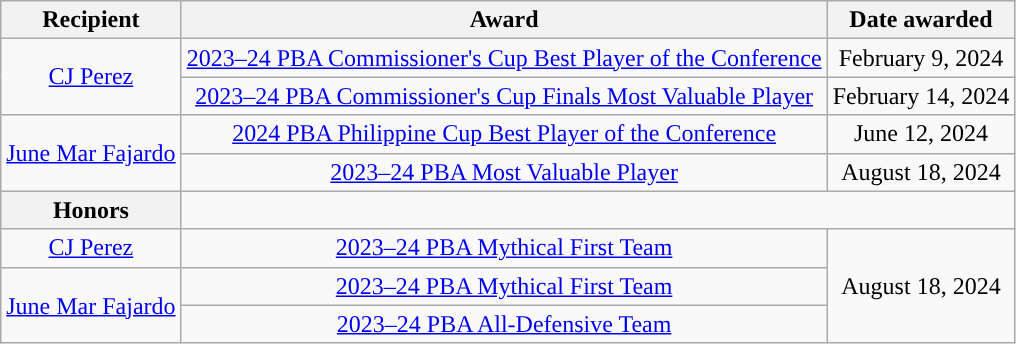<table class="wikitable sortable sortable" style="text-align: center">
<tr>
<th>Recipient</th>
<th>Award</th>
<th>Date awarded</th>
</tr>
<tr>
<td rowspan=2><a href='#'>CJ Perez</a></td>
<td><a href='#'>2023–24 PBA Commissioner's Cup Best Player of the Conference</a></td>
<td>February 9, 2024</td>
</tr>
<tr>
<td><a href='#'>2023–24 PBA Commissioner's Cup Finals Most Valuable Player</a></td>
<td>February 14, 2024</td>
</tr>
<tr>
<td rowspan=2><a href='#'>June Mar Fajardo</a></td>
<td><a href='#'>2024 PBA Philippine Cup Best Player of the Conference</a></td>
<td>June 12, 2024</td>
</tr>
<tr>
<td><a href='#'>2023–24 PBA Most Valuable Player</a></td>
<td>August 18, 2024</td>
</tr>
<tr>
<th>Honors</th>
</tr>
<tr>
<td><a href='#'>CJ Perez</a></td>
<td><a href='#'>2023–24 PBA Mythical First Team</a></td>
<td rowspan=3>August 18, 2024</td>
</tr>
<tr>
<td rowspan=2><a href='#'>June Mar Fajardo</a></td>
<td><a href='#'>2023–24 PBA Mythical First Team</a></td>
</tr>
<tr>
<td><a href='#'>2023–24 PBA All-Defensive Team</a></td>
</tr>
</table>
